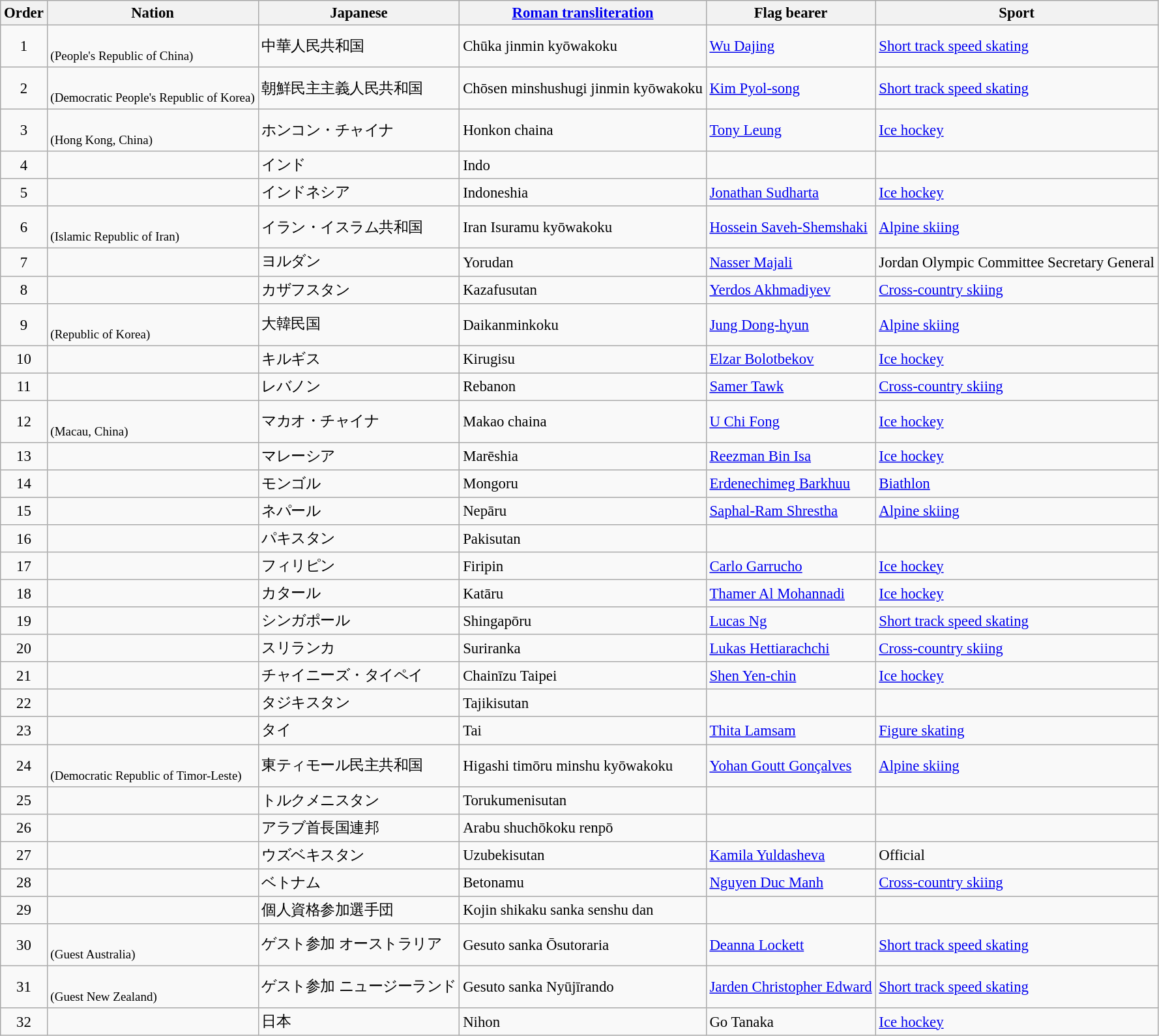<table class="wikitable sortable" style="font-size:95%">
<tr>
<th>Order</th>
<th>Nation</th>
<th>Japanese</th>
<th><a href='#'>Roman transliteration</a></th>
<th>Flag bearer</th>
<th>Sport</th>
</tr>
<tr>
<td align=center>1</td>
<td><br><small>(People's Republic of China)</small></td>
<td>中華人民共和国</td>
<td>Chūka jinmin kyōwakoku</td>
<td><a href='#'>Wu Dajing</a></td>
<td><a href='#'>Short track speed skating</a></td>
</tr>
<tr>
<td align=center>2</td>
<td><br><small>(Democratic People's Republic of Korea)</small></td>
<td>朝鮮民主主義人民共和国</td>
<td>Chōsen minshushugi jinmin kyōwakoku</td>
<td><a href='#'>Kim Pyol-song</a></td>
<td><a href='#'>Short track speed skating</a></td>
</tr>
<tr>
<td align=center>3</td>
<td><br><small>(Hong Kong, China)</small></td>
<td>ホンコン・チャイナ</td>
<td>Honkon chaina</td>
<td><a href='#'>Tony Leung</a></td>
<td><a href='#'>Ice hockey</a></td>
</tr>
<tr>
<td align=center>4</td>
<td></td>
<td>インド</td>
<td>Indo</td>
<td></td>
<td></td>
</tr>
<tr>
<td align=center>5</td>
<td></td>
<td>インドネシア</td>
<td>Indoneshia</td>
<td><a href='#'>Jonathan Sudharta</a></td>
<td><a href='#'>Ice hockey</a></td>
</tr>
<tr>
<td align=center>6</td>
<td><br><small>(Islamic Republic of Iran)</small></td>
<td>イラン・イスラム共和国</td>
<td>Iran Isuramu kyōwakoku</td>
<td><a href='#'>Hossein Saveh-Shemshaki</a></td>
<td><a href='#'>Alpine skiing</a></td>
</tr>
<tr>
<td align=center>7</td>
<td></td>
<td>ヨルダン</td>
<td>Yorudan</td>
<td><a href='#'>Nasser Majali</a></td>
<td>Jordan Olympic Committee Secretary General</td>
</tr>
<tr>
<td align=center>8</td>
<td></td>
<td>カザフスタン</td>
<td>Kazafusutan</td>
<td><a href='#'>Yerdos Akhmadiyev</a></td>
<td><a href='#'>Cross-country skiing</a></td>
</tr>
<tr>
<td align=center>9</td>
<td><br><small>(Republic of Korea)</small></td>
<td>大韓民国</td>
<td>Daikanminkoku</td>
<td><a href='#'>Jung Dong-hyun</a></td>
<td><a href='#'>Alpine skiing</a></td>
</tr>
<tr>
<td align=center>10</td>
<td></td>
<td>キルギス</td>
<td>Kirugisu</td>
<td><a href='#'>Elzar Bolotbekov</a></td>
<td><a href='#'>Ice hockey</a></td>
</tr>
<tr>
<td align=center>11</td>
<td></td>
<td>レバノン</td>
<td>Rebanon</td>
<td><a href='#'>Samer Tawk</a></td>
<td><a href='#'>Cross-country skiing</a></td>
</tr>
<tr>
<td align=center>12</td>
<td><br><small>(Macau, China)</small></td>
<td>マカオ・チャイナ</td>
<td>Makao chaina</td>
<td><a href='#'>U Chi Fong</a></td>
<td><a href='#'>Ice hockey</a></td>
</tr>
<tr>
<td align=center>13</td>
<td></td>
<td>マレーシア</td>
<td>Marēshia</td>
<td><a href='#'>Reezman Bin Isa</a></td>
<td><a href='#'>Ice hockey</a></td>
</tr>
<tr>
<td align=center>14</td>
<td></td>
<td>モンゴル</td>
<td>Mongoru</td>
<td><a href='#'>Erdenechimeg Barkhuu</a></td>
<td><a href='#'>Biathlon</a></td>
</tr>
<tr>
<td align=center>15</td>
<td></td>
<td>ネパール</td>
<td>Nepāru</td>
<td><a href='#'>Saphal-Ram Shrestha</a></td>
<td><a href='#'>Alpine skiing</a></td>
</tr>
<tr>
<td align=center>16</td>
<td></td>
<td>パキスタン</td>
<td>Pakisutan</td>
<td></td>
<td></td>
</tr>
<tr>
<td align=center>17</td>
<td></td>
<td>フィリピン</td>
<td>Firipin</td>
<td><a href='#'>Carlo Garrucho</a></td>
<td><a href='#'>Ice hockey</a></td>
</tr>
<tr>
<td align=center>18</td>
<td></td>
<td>カタール</td>
<td>Katāru</td>
<td><a href='#'>Thamer Al Mohannadi</a></td>
<td><a href='#'>Ice hockey</a></td>
</tr>
<tr>
<td align=center>19</td>
<td></td>
<td>シンガポール</td>
<td>Shingapōru</td>
<td><a href='#'>Lucas Ng</a></td>
<td><a href='#'>Short track speed skating</a></td>
</tr>
<tr>
<td align=center>20</td>
<td></td>
<td>スリランカ</td>
<td>Suriranka</td>
<td><a href='#'>Lukas Hettiarachchi</a></td>
<td><a href='#'>Cross-country skiing</a></td>
</tr>
<tr>
<td align=center>21</td>
<td></td>
<td>チャイニーズ・タイペイ</td>
<td>Chainīzu Taipei</td>
<td><a href='#'>Shen Yen-chin</a></td>
<td><a href='#'>Ice hockey</a></td>
</tr>
<tr>
<td align=center>22</td>
<td></td>
<td>タジキスタン</td>
<td>Tajikisutan</td>
<td></td>
<td></td>
</tr>
<tr>
<td align=center>23</td>
<td></td>
<td>タイ</td>
<td>Tai</td>
<td><a href='#'>Thita Lamsam</a></td>
<td><a href='#'>Figure skating</a></td>
</tr>
<tr>
<td align=center>24</td>
<td><br><small>(Democratic Republic of Timor-Leste)</small></td>
<td>東ティモール民主共和国</td>
<td>Higashi timōru minshu kyōwakoku</td>
<td><a href='#'>Yohan Goutt Gonçalves</a></td>
<td><a href='#'>Alpine skiing</a></td>
</tr>
<tr>
<td align=center>25</td>
<td></td>
<td>トルクメニスタン</td>
<td>Torukumenisutan</td>
<td></td>
<td></td>
</tr>
<tr>
<td align=center>26</td>
<td></td>
<td>アラブ首長国連邦</td>
<td>Arabu shuchōkoku renpō</td>
<td></td>
<td></td>
</tr>
<tr>
<td align=center>27</td>
<td></td>
<td>ウズベキスタン</td>
<td>Uzubekisutan</td>
<td><a href='#'>Kamila Yuldasheva</a></td>
<td>Official</td>
</tr>
<tr>
<td align=center>28</td>
<td></td>
<td>ベトナム</td>
<td>Betonamu</td>
<td><a href='#'>Nguyen Duc Manh</a></td>
<td><a href='#'>Cross-country skiing</a></td>
</tr>
<tr>
<td align=center>29</td>
<td></td>
<td>個人資格参加選手団</td>
<td>Kojin shikaku sanka senshu dan</td>
<td></td>
<td></td>
</tr>
<tr>
<td align=center>30</td>
<td><br><small>(Guest Australia)</small></td>
<td>ゲスト参加 オーストラリア</td>
<td>Gesuto sanka Ōsutoraria</td>
<td><a href='#'>Deanna Lockett</a></td>
<td><a href='#'>Short track speed skating</a></td>
</tr>
<tr>
<td align=center>31</td>
<td><br><small>(Guest New Zealand)</small></td>
<td>ゲスト参加 ニュージーランド</td>
<td>Gesuto sanka Nyūjīrando</td>
<td><a href='#'>Jarden Christopher Edward</a></td>
<td><a href='#'>Short track speed skating</a></td>
</tr>
<tr>
<td align=center>32</td>
<td></td>
<td>日本</td>
<td>Nihon</td>
<td>Go Tanaka</td>
<td><a href='#'>Ice hockey</a></td>
</tr>
</table>
